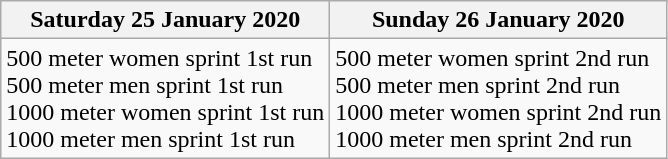<table class="wikitable">
<tr>
<th>Saturday 25 January 2020</th>
<th>Sunday 26 January 2020</th>
</tr>
<tr>
<td Valign=top>500 meter women sprint 1st run  <br> 500 meter men sprint 1st run <br> 1000 meter women sprint 1st run <br> 1000 meter men sprint 1st run</td>
<td Valign=top>500 meter women sprint 2nd run <br> 500 meter men sprint 2nd run <br> 1000 meter women sprint 2nd run <br> 1000 meter men sprint 2nd run</td>
</tr>
</table>
